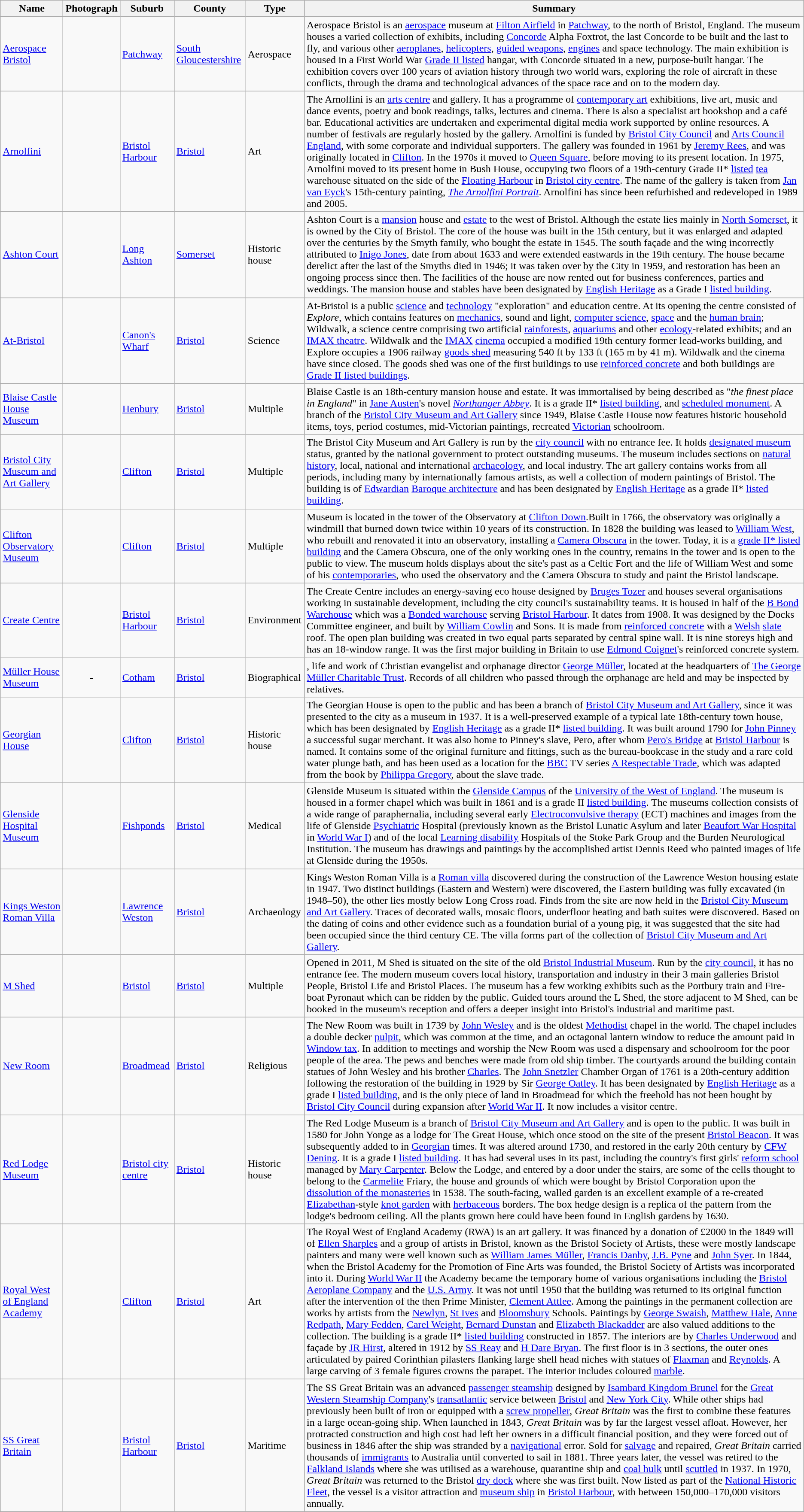<table class="wikitable sortable">
<tr>
<th>Name</th>
<th class="unsortable">Photograph</th>
<th>Suburb</th>
<th>County</th>
<th>Type</th>
<th class="unsortable">Summary</th>
</tr>
<tr>
<td><a href='#'>Aerospace Bristol</a></td>
<td></td>
<td><a href='#'>Patchway</a><br><small></small></td>
<td><a href='#'>South Gloucestershire</a></td>
<td>Aerospace</td>
<td>Aerospace Bristol is an <a href='#'>aerospace</a> museum at <a href='#'>Filton Airfield</a> in <a href='#'>Patchway</a>, to the north of Bristol, England. The museum houses a varied collection of exhibits, including <a href='#'>Concorde</a> Alpha Foxtrot, the last Concorde to be built and the last to fly, and various other <a href='#'>aeroplanes</a>, <a href='#'>helicopters</a>, <a href='#'>guided weapons</a>, <a href='#'>engines</a> and space technology. The main exhibition is housed in a First World War <a href='#'>Grade II listed</a> hangar, with Concorde situated in a new, purpose-built hangar. The exhibition covers over 100 years of aviation history through two world wars, exploring the role of aircraft in these conflicts, through the drama and technological advances of the space race and on to the modern day.</td>
</tr>
<tr>
<td><a href='#'>Arnolfini</a></td>
<td></td>
<td><a href='#'>Bristol Harbour</a><br><small></small></td>
<td><a href='#'>Bristol</a></td>
<td>Art</td>
<td>The Arnolfini is an <a href='#'>arts centre</a> and gallery. It has a programme of <a href='#'>contemporary art</a> exhibitions, live art, music and dance events, poetry and book readings, talks, lectures and cinema. There is also a specialist art bookshop and a café bar. Educational activities are undertaken and experimental digital media work supported by online resources. A number of festivals are regularly hosted by the gallery. Arnolfini is funded by <a href='#'>Bristol City Council</a> and <a href='#'>Arts Council England</a>, with some corporate and individual supporters. The gallery was founded in 1961 by <a href='#'>Jeremy Rees</a>, and was originally located in <a href='#'>Clifton</a>. In the 1970s it moved to <a href='#'>Queen Square</a>, before moving to its present location. In 1975, Arnolfini moved to its present home in Bush House, occupying two floors of a 19th-century Grade II* <a href='#'>listed</a> <a href='#'>tea</a> warehouse situated on the side of the <a href='#'>Floating Harbour</a> in <a href='#'>Bristol city centre</a>. The name of the gallery is taken from <a href='#'>Jan van Eyck</a>'s 15th-century painting, <em><a href='#'>The Arnolfini Portrait</a></em>. Arnolfini has since been refurbished and redeveloped in 1989 and 2005.</td>
</tr>
<tr>
<td><a href='#'>Ashton Court</a></td>
<td></td>
<td><a href='#'>Long Ashton</a><br><small></small></td>
<td><a href='#'>Somerset</a></td>
<td>Historic house</td>
<td>Ashton Court is a <a href='#'>mansion</a> house and <a href='#'>estate</a> to the west of Bristol. Although the estate lies mainly in <a href='#'>North Somerset</a>, it is owned by the City of Bristol. The core of the house was built in the 15th century, but it was enlarged and adapted over the centuries by the Smyth family, who bought the estate in 1545. The south façade and the wing incorrectly attributed to <a href='#'>Inigo Jones</a>, date from about 1633 and were extended eastwards in the 19th century. The house became derelict after the last of the Smyths died in 1946; it was taken over by the City in 1959, and restoration has been an ongoing process since then. The facilities of the house are now rented out for business conferences, parties and weddings. The mansion house and stables have been designated by <a href='#'>English Heritage</a> as a Grade I <a href='#'>listed building</a>.</td>
</tr>
<tr>
<td><a href='#'>At-Bristol</a></td>
<td></td>
<td><a href='#'>Canon's Wharf</a><br><small></small></td>
<td><a href='#'>Bristol</a></td>
<td>Science</td>
<td>At-Bristol is a public <a href='#'>science</a> and <a href='#'>technology</a> "exploration" and education centre. At its opening the centre consisted of <em>Explore</em>, which contains features on <a href='#'>mechanics</a>, sound and light, <a href='#'>computer science</a>, <a href='#'>space</a> and the <a href='#'>human brain</a>; Wildwalk, a science centre comprising two artificial <a href='#'>rainforests</a>, <a href='#'>aquariums</a> and other <a href='#'>ecology</a>-related exhibits; and an <a href='#'>IMAX theatre</a>. Wildwalk and the <a href='#'>IMAX</a> <a href='#'>cinema</a> occupied a modified 19th century former lead-works building, and Explore occupies a 1906 railway <a href='#'>goods shed</a> measuring 540 ft by 133 ft (165 m by 41 m). Wildwalk and the cinema have since closed. The goods shed was one of the first buildings to use <a href='#'>reinforced concrete</a> and both buildings are <a href='#'>Grade II listed buildings</a>.</td>
</tr>
<tr>
<td><a href='#'>Blaise Castle House Museum</a></td>
<td></td>
<td><a href='#'>Henbury</a><br><small></small></td>
<td><a href='#'>Bristol</a></td>
<td>Multiple</td>
<td>Blaise Castle is an 18th-century mansion house and estate. It was immortalised by being described as "<em>the finest place in England</em>" in <a href='#'>Jane Austen</a>'s novel <em><a href='#'>Northanger Abbey</a></em>. It is a grade II* <a href='#'>listed building</a>, and <a href='#'>scheduled monument</a>. A branch of the <a href='#'>Bristol City Museum and Art Gallery</a> since 1949, Blaise Castle House now features historic household items, toys, period costumes, mid-Victorian paintings, recreated <a href='#'>Victorian</a> schoolroom.</td>
</tr>
<tr>
<td><a href='#'>Bristol City Museum and Art Gallery</a></td>
<td align="center"></td>
<td><a href='#'>Clifton</a><br><small></small></td>
<td><a href='#'>Bristol</a></td>
<td>Multiple</td>
<td>The Bristol City Museum and Art Gallery is run by the <a href='#'>city council</a> with no entrance fee. It holds <a href='#'>designated museum</a> status, granted by the national government to protect outstanding museums. The museum includes sections on <a href='#'>natural history</a>, local, national and international <a href='#'>archaeology</a>, and local industry. The art gallery contains works from all periods, including many by internationally famous artists, as well a collection of modern paintings of Bristol. The building is of <a href='#'>Edwardian</a> <a href='#'>Baroque architecture</a> and has been designated by <a href='#'>English Heritage</a> as a grade II* <a href='#'>listed building</a>.</td>
</tr>
<tr>
<td><a href='#'>Clifton Observatory Museum</a></td>
<td></td>
<td><a href='#'>Clifton</a><br><small></small></td>
<td><a href='#'>Bristol</a></td>
<td>Multiple</td>
<td> Museum is located in the tower of the Observatory at <a href='#'>Clifton Down</a>.Built in 1766, the observatory was originally a windmill that burned down twice within 10 years of its construction. In 1828 the building was leased to <a href='#'>William West</a>, who rebuilt and renovated it into an observatory, installing a <a href='#'>Camera Obscura</a> in the tower. Today, it is a <a href='#'>grade II* listed building</a> and the Camera Obscura, one of the only working ones in the country, remains in the tower and is open to the public to view. The museum holds displays about the site's past as a Celtic Fort and the life of William West and some of his <a href='#'>contemporaries</a>, who used the observatory and the Camera Obscura to study and paint the Bristol landscape.</td>
</tr>
<tr>
<td><a href='#'>Create Centre</a></td>
<td align="center"></td>
<td><a href='#'>Bristol Harbour</a><br><small></small></td>
<td><a href='#'>Bristol</a></td>
<td>Environment</td>
<td>The Create Centre includes an energy-saving eco house designed by <a href='#'>Bruges Tozer</a> and houses several organisations working in sustainable development, including the city council's sustainability teams. It is housed in half of the <a href='#'>B Bond Warehouse</a> which was a <a href='#'>Bonded warehouse</a> serving <a href='#'>Bristol Harbour</a>. It dates from 1908. It was designed by the Docks Committee engineer, and built by <a href='#'>William Cowlin</a> and Sons. It is made from <a href='#'>reinforced concrete</a> with a <a href='#'>Welsh</a> <a href='#'>slate</a> roof. The open plan building was created in two equal parts separated by central spine wall. It is nine storeys high and has an 18-window range. It was the first major building in Britain to use <a href='#'>Edmond Coignet</a>'s reinforced concrete system.</td>
</tr>
<tr>
<td><a href='#'>Müller House Museum</a></td>
<td align=center>-</td>
<td><a href='#'>Cotham</a><br><small></small></td>
<td><a href='#'>Bristol</a></td>
<td>Biographical</td>
<td>, life and work of Christian evangelist and orphanage director <a href='#'>George Müller</a>, located at the headquarters of <a href='#'>The George Müller Charitable Trust</a>. Records of all children who passed through the orphanage are held and may be inspected by relatives.</td>
</tr>
<tr>
<td><a href='#'>Georgian House</a></td>
<td align=center></td>
<td><a href='#'>Clifton</a><br><small></small></td>
<td><a href='#'>Bristol</a></td>
<td>Historic house</td>
<td>The Georgian House is open to the public and has been a branch of <a href='#'>Bristol City Museum and Art Gallery</a>, since it was presented to the city as a museum in 1937. It is a well-preserved example of a typical late 18th-century town house, which has been designated by <a href='#'>English Heritage</a> as a grade II* <a href='#'>listed building</a>. It was built around 1790 for <a href='#'>John Pinney</a> a successful sugar merchant. It was also home to Pinney's slave, Pero, after whom <a href='#'>Pero's Bridge</a> at <a href='#'>Bristol Harbour</a> is named. It contains some of the original furniture and fittings, such as the bureau-bookcase in the study and a rare cold water plunge bath, and has been used as a location for the <a href='#'>BBC</a> TV series <a href='#'>A Respectable Trade</a>, which was adapted from the book by <a href='#'>Philippa Gregory</a>, about the slave trade.</td>
</tr>
<tr>
<td><a href='#'>Glenside Hospital Museum</a></td>
<td></td>
<td><a href='#'>Fishponds</a><br><small></small></td>
<td><a href='#'>Bristol</a></td>
<td>Medical</td>
<td>Glenside Museum is situated within the <a href='#'>Glenside Campus</a> of the <a href='#'>University of the West of England</a>. The museum is housed in a former chapel which was built in 1861 and is a grade II <a href='#'>listed building</a>. The museums collection consists of a wide range of paraphernalia, including several early <a href='#'>Electroconvulsive therapy</a> (ECT) machines and images from the life of Glenside <a href='#'>Psychiatric</a> Hospital (previously known as the Bristol Lunatic Asylum and later <a href='#'>Beaufort War Hospital</a> in <a href='#'>World War I</a>) and of the local <a href='#'>Learning disability</a> Hospitals of the Stoke Park Group and the Burden Neurological Institution. The museum has drawings and paintings by the accomplished artist Dennis Reed who painted images of life at Glenside during the 1950s.</td>
</tr>
<tr>
<td><a href='#'>Kings Weston Roman Villa</a></td>
<td></td>
<td><a href='#'>Lawrence Weston</a><br><small></small></td>
<td><a href='#'>Bristol</a></td>
<td>Archaeology</td>
<td>Kings Weston Roman Villa is a <a href='#'>Roman villa</a> discovered during the construction of the Lawrence Weston housing estate in 1947. Two distinct buildings (Eastern and Western) were discovered, the Eastern building was fully excavated (in 1948–50), the other lies mostly below Long Cross road. Finds from the site are now held in the <a href='#'>Bristol City Museum and Art Gallery</a>. Traces of decorated walls, mosaic floors, underfloor heating and bath suites were discovered. Based on the dating of coins and other evidence such as a foundation burial of a young pig, it was suggested that the site had been occupied since the third century CE. The villa forms part of the collection of <a href='#'>Bristol City Museum and Art Gallery</a>.</td>
</tr>
<tr>
<td><a href='#'>M Shed</a></td>
<td></td>
<td><a href='#'>Bristol</a></td>
<td><a href='#'>Bristol</a></td>
<td>Multiple</td>
<td> Opened in 2011, M Shed is situated on the site of the old <a href='#'>Bristol Industrial Museum</a>. Run by the <a href='#'>city council</a>, it has no entrance fee. The modern museum covers local history, transportation and industry in their 3 main galleries Bristol People, Bristol Life and Bristol Places. The museum has a few working exhibits such as the Portbury train and Fire- boat Pyronaut which can be ridden by the public. Guided tours around the L Shed, the store adjacent to M Shed, can be booked in the museum's reception and offers a deeper insight into Bristol's industrial and maritime past.</td>
</tr>
<tr>
<td><a href='#'>New Room</a></td>
<td></td>
<td><a href='#'>Broadmead</a><br><small></small></td>
<td><a href='#'>Bristol</a></td>
<td>Religious</td>
<td>The New Room was built in 1739 by <a href='#'>John Wesley</a> and is the oldest <a href='#'>Methodist</a> chapel in the world. The chapel includes a double decker <a href='#'>pulpit</a>, which was common at the time, and an octagonal lantern window to reduce the amount paid in <a href='#'>Window tax</a>. In addition to meetings and worship the New Room was used a dispensary and schoolroom for the poor people of the area. The pews and benches were made from old ship timber. The courtyards around the building contain statues of John Wesley and his brother <a href='#'>Charles</a>. The <a href='#'>John Snetzler</a> Chamber Organ of 1761 is a 20th-century addition following the restoration of the building in 1929 by Sir <a href='#'>George Oatley</a>. It has been designated by <a href='#'>English Heritage</a> as a grade I <a href='#'>listed building</a>, and is the only piece of land in Broadmead for which the freehold has not been bought by <a href='#'>Bristol City Council</a> during expansion after <a href='#'>World War II</a>. It now includes a visitor centre.</td>
</tr>
<tr>
<td><a href='#'>Red Lodge Museum</a></td>
<td></td>
<td><a href='#'>Bristol city centre</a><br><small></small></td>
<td><a href='#'>Bristol</a></td>
<td>Historic house</td>
<td>The Red Lodge Museum is a branch of <a href='#'>Bristol City Museum and Art Gallery</a> and is open to the public. It was built in 1580 for John Yonge as a lodge for The Great House, which once stood on the site of the present <a href='#'>Bristol Beacon</a>. It was subsequently added to in <a href='#'>Georgian</a> times. It was altered around 1730, and restored in the early 20th century by <a href='#'>CFW Dening</a>. It is a grade I <a href='#'>listed building</a>. It has had several uses in its past, including the country's first girls' <a href='#'>reform school</a> managed by <a href='#'>Mary Carpenter</a>. Below the Lodge, and entered by a door under the stairs, are some of the cells thought to belong to the <a href='#'>Carmelite</a> Friary, the house and grounds of which were bought by Bristol Corporation upon the <a href='#'>dissolution of the monasteries</a> in 1538. The south-facing, walled garden is an excellent example of a re-created <a href='#'>Elizabethan</a>-style <a href='#'>knot garden</a> with <a href='#'>herbaceous</a> borders. The box hedge design is a replica of the pattern from the lodge's bedroom ceiling. All the plants grown here could have been found in English gardens by 1630.</td>
</tr>
<tr>
<td><a href='#'>Royal West of England Academy</a></td>
<td></td>
<td><a href='#'>Clifton</a><br><small></small></td>
<td><a href='#'>Bristol</a></td>
<td>Art</td>
<td>The Royal West of England Academy (RWA) is an art gallery. It was financed by a donation of £2000 in the 1849 will of <a href='#'>Ellen Sharples</a> and a group of artists in Bristol, known as the Bristol Society of Artists, these were mostly landscape painters and many were well known such as <a href='#'>William James Müller</a>, <a href='#'>Francis Danby</a>, <a href='#'>J.B. Pyne</a> and <a href='#'>John Syer</a>. In 1844, when the Bristol Academy for the Promotion of Fine Arts was founded, the Bristol Society of Artists was incorporated into it. During <a href='#'>World War II</a> the Academy became the temporary home of various organisations including the <a href='#'>Bristol Aeroplane Company</a> and the <a href='#'>U.S. Army</a>. It was not until 1950 that the building was returned to its original function after the intervention of the then Prime Minister, <a href='#'>Clement Attlee</a>. Among the paintings in the permanent collection are works by artists from the <a href='#'>Newlyn</a>, <a href='#'>St Ives</a> and <a href='#'>Bloomsbury</a> Schools. Paintings by <a href='#'>George Swaish</a>, <a href='#'>Matthew Hale</a>, <a href='#'>Anne Redpath</a>, <a href='#'>Mary Fedden</a>, <a href='#'>Carel Weight</a>, <a href='#'>Bernard Dunstan</a> and <a href='#'>Elizabeth Blackadder</a> are also valued additions to the collection. The building is a grade II* <a href='#'>listed building</a> constructed in 1857. The interiors are by <a href='#'>Charles Underwood</a> and façade by <a href='#'>JR Hirst</a>, altered in 1912 by <a href='#'>SS Reay</a> and <a href='#'>H Dare Bryan</a>. The first floor is in 3 sections, the outer ones articulated by paired Corinthian pilasters flanking large shell head niches with statues of <a href='#'>Flaxman</a> and <a href='#'>Reynolds</a>. A large carving of 3 female figures crowns the parapet. The interior includes coloured <a href='#'>marble</a>.</td>
</tr>
<tr>
<td><a href='#'>SS Great Britain</a></td>
<td></td>
<td><a href='#'>Bristol Harbour</a><br><small></small></td>
<td><a href='#'>Bristol</a></td>
<td>Maritime</td>
<td>The SS Great Britain was an advanced <a href='#'>passenger steamship</a> designed by <a href='#'>Isambard Kingdom Brunel</a> for the <a href='#'>Great Western Steamship Company</a>'s <a href='#'>transatlantic</a> service between <a href='#'>Bristol</a> and <a href='#'>New York City</a>. While other ships had previously been built of iron or equipped with a <a href='#'>screw propeller</a>, <em>Great Britain</em> was the first to combine these features in a large ocean-going ship. When launched in 1843, <em>Great Britain</em> was by far the largest vessel afloat. However, her protracted construction and high cost had left her owners in a difficult financial position, and they were forced out of business in 1846 after the ship was stranded by a <a href='#'>navigational</a> error. Sold for <a href='#'>salvage</a> and repaired, <em>Great Britain</em> carried thousands of <a href='#'>immigrants</a> to Australia until converted to sail in 1881. Three years later, the vessel was retired to the <a href='#'>Falkland Islands</a> where she was utilised as a warehouse, quarantine ship and <a href='#'>coal hulk</a> until <a href='#'>scuttled</a> in 1937. In 1970, <em>Great Britain</em> was returned to the Bristol <a href='#'>dry dock</a> where she was first built. Now listed as part of the <a href='#'>National Historic Fleet</a>, the vessel is a visitor attraction and <a href='#'>museum ship</a> in <a href='#'>Bristol Harbour</a>, with between 150,000–170,000 visitors annually.</td>
</tr>
<tr>
</tr>
</table>
